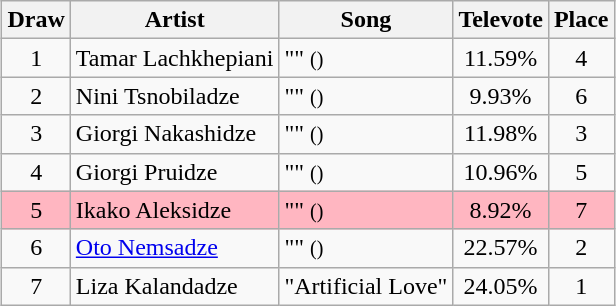<table class="sortable wikitable" style="margin: 1em auto 1em auto; text-align:center">
<tr>
<th>Draw</th>
<th>Artist</th>
<th>Song</th>
<th>Televote</th>
<th>Place</th>
</tr>
<tr>
<td>1</td>
<td align="left">Tamar Lachkhepiani</td>
<td align="left">"" <small>()</small></td>
<td>11.59%</td>
<td>4</td>
</tr>
<tr>
<td>2</td>
<td align="left">Nini Tsnobiladze</td>
<td align="left">"" <small>()</small></td>
<td>9.93%</td>
<td>6</td>
</tr>
<tr>
<td>3</td>
<td align="left">Giorgi Nakashidze</td>
<td align="left">"" <small>()</small></td>
<td>11.98%</td>
<td>3</td>
</tr>
<tr>
<td>4</td>
<td align="left">Giorgi Pruidze</td>
<td align="left">"" <small>()</small></td>
<td>10.96%</td>
<td>5</td>
</tr>
<tr style="background:lightpink;">
<td>5</td>
<td align="left">Ikako Aleksidze</td>
<td align="left">"" <small>()</small></td>
<td>8.92%</td>
<td>7</td>
</tr>
<tr>
<td>6</td>
<td align="left"><a href='#'>Oto Nemsadze</a></td>
<td align="left">"" <small>()</small></td>
<td>22.57%</td>
<td>2</td>
</tr>
<tr>
<td>7</td>
<td align="left">Liza Kalandadze</td>
<td align="left">"Artificial Love"</td>
<td>24.05%</td>
<td>1</td>
</tr>
</table>
